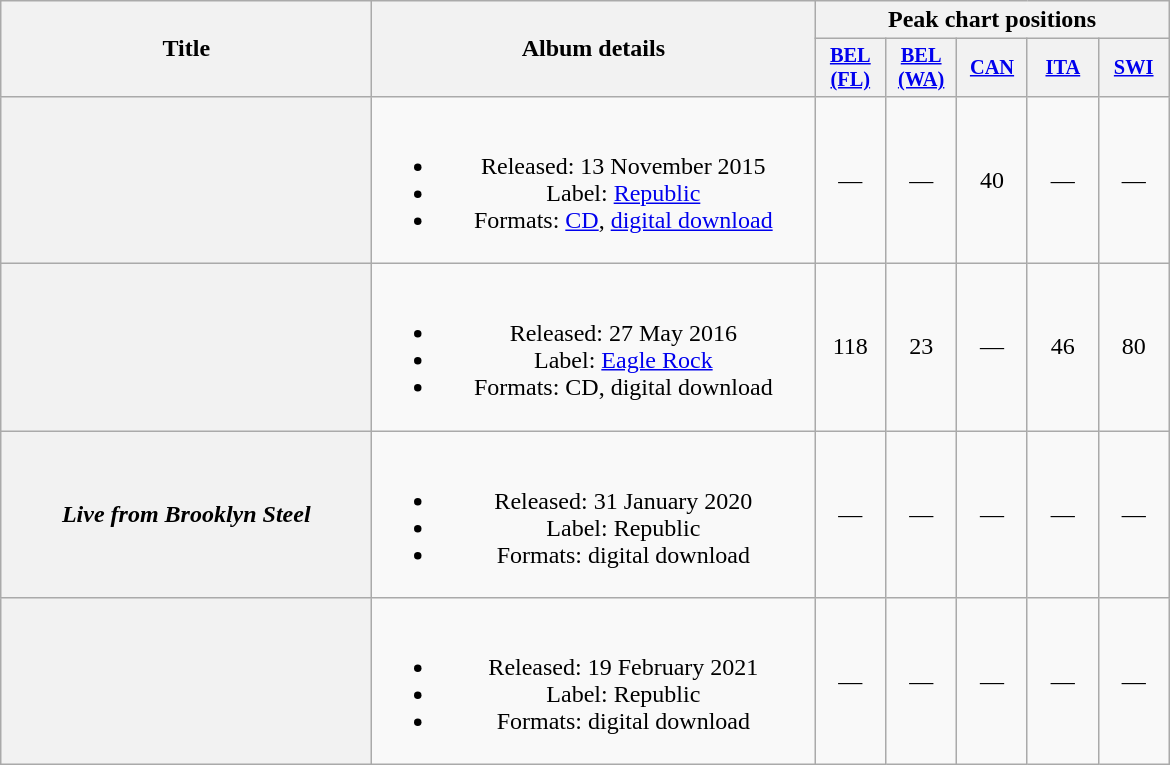<table class="wikitable plainrowheaders" style="text-align:center;" border="1">
<tr>
<th scope="col" rowspan="2" style="width:15em;">Title</th>
<th scope="col" rowspan="2" style="width:18em;">Album details</th>
<th scope="col" colspan="5">Peak chart positions</th>
</tr>
<tr>
<th scope="col" style="width:3em;font-size:85%;"><a href='#'>BEL<br>(FL)</a><br></th>
<th scope="col" style="width:3em;font-size:85%;"><a href='#'>BEL<br>(WA)</a><br></th>
<th scope="col" style="width:3em;font-size:85%;"><a href='#'>CAN</a><br></th>
<th scope="col" style="width:3em;font-size:85%;"><a href='#'>ITA</a><br></th>
<th scope="col" style="width:3em;font-size:85%;"><a href='#'>SWI</a><br></th>
</tr>
<tr>
<th scope="row"><br></th>
<td><br><ul><li>Released: 13 November 2015</li><li>Label: <a href='#'>Republic</a> </li><li>Formats: <a href='#'>CD</a>, <a href='#'>digital download</a></li></ul></td>
<td>—</td>
<td>—</td>
<td>40</td>
<td>—</td>
<td>—</td>
</tr>
<tr>
<th scope="row"></th>
<td><br><ul><li>Released: 27 May 2016</li><li>Label: <a href='#'>Eagle Rock</a> </li><li>Formats: CD, digital download</li></ul></td>
<td>118</td>
<td>23</td>
<td>—</td>
<td>46</td>
<td>80</td>
</tr>
<tr>
<th scope="row"><em>Live from Brooklyn Steel</em></th>
<td><br><ul><li>Released: 31 January 2020</li><li>Label: Republic</li><li>Formats: digital download</li></ul></td>
<td>—</td>
<td>—</td>
<td>—</td>
<td>—</td>
<td>—</td>
</tr>
<tr>
<th scope="row"></th>
<td><br><ul><li>Released: 19 February 2021</li><li>Label: Republic</li><li>Formats: digital download</li></ul></td>
<td>—</td>
<td>—</td>
<td>—</td>
<td>—</td>
<td>—</td>
</tr>
</table>
